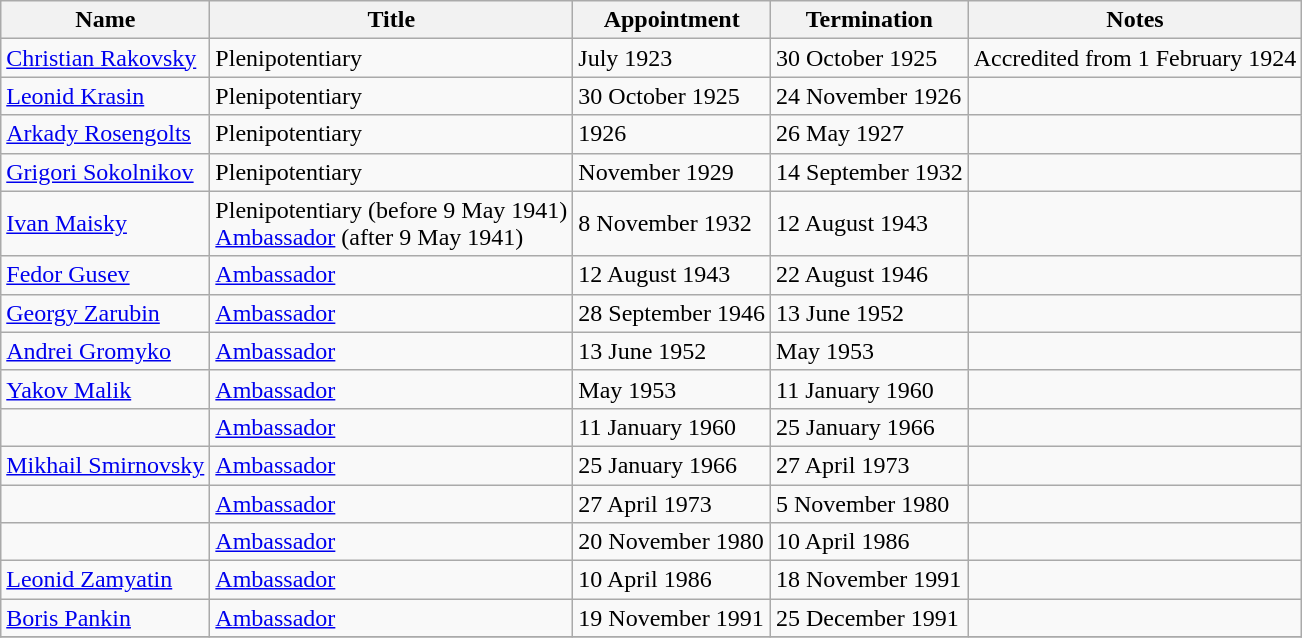<table class="wikitable">
<tr valign="middle">
<th>Name</th>
<th>Title</th>
<th>Appointment</th>
<th>Termination</th>
<th>Notes</th>
</tr>
<tr>
<td><a href='#'>Christian Rakovsky</a></td>
<td>Plenipotentiary</td>
<td>July 1923</td>
<td>30 October 1925</td>
<td>Accredited from 1 February 1924</td>
</tr>
<tr>
<td><a href='#'>Leonid Krasin</a></td>
<td>Plenipotentiary</td>
<td>30 October 1925</td>
<td>24 November 1926</td>
<td></td>
</tr>
<tr>
<td><a href='#'>Arkady Rosengolts</a></td>
<td>Plenipotentiary</td>
<td>1926</td>
<td>26 May 1927</td>
<td></td>
</tr>
<tr>
<td><a href='#'>Grigori Sokolnikov</a></td>
<td>Plenipotentiary</td>
<td>November 1929</td>
<td>14 September 1932</td>
<td></td>
</tr>
<tr>
<td><a href='#'>Ivan Maisky</a></td>
<td>Plenipotentiary (before 9 May 1941)<br><a href='#'>Ambassador</a> (after 9 May 1941)</td>
<td>8 November 1932</td>
<td>12 August 1943</td>
<td></td>
</tr>
<tr>
<td><a href='#'>Fedor Gusev</a></td>
<td><a href='#'>Ambassador</a></td>
<td>12 August 1943</td>
<td>22 August 1946</td>
<td></td>
</tr>
<tr>
<td><a href='#'>Georgy Zarubin</a></td>
<td><a href='#'>Ambassador</a></td>
<td>28 September 1946</td>
<td>13 June 1952</td>
<td></td>
</tr>
<tr>
<td><a href='#'>Andrei Gromyko</a></td>
<td><a href='#'>Ambassador</a></td>
<td>13 June 1952</td>
<td>May 1953</td>
<td></td>
</tr>
<tr>
<td><a href='#'>Yakov Malik</a></td>
<td><a href='#'>Ambassador</a></td>
<td>May 1953</td>
<td>11 January 1960</td>
<td></td>
</tr>
<tr>
<td></td>
<td><a href='#'>Ambassador</a></td>
<td>11 January 1960</td>
<td>25 January 1966</td>
<td></td>
</tr>
<tr>
<td><a href='#'>Mikhail Smirnovsky</a></td>
<td><a href='#'>Ambassador</a></td>
<td>25 January 1966</td>
<td>27 April 1973</td>
<td></td>
</tr>
<tr>
<td></td>
<td><a href='#'>Ambassador</a></td>
<td>27 April 1973</td>
<td>5 November 1980</td>
<td></td>
</tr>
<tr>
<td></td>
<td><a href='#'>Ambassador</a></td>
<td>20 November 1980</td>
<td>10 April 1986</td>
<td></td>
</tr>
<tr>
<td><a href='#'>Leonid Zamyatin</a></td>
<td><a href='#'>Ambassador</a></td>
<td>10 April 1986</td>
<td>18 November 1991</td>
<td></td>
</tr>
<tr>
<td><a href='#'>Boris Pankin</a></td>
<td><a href='#'>Ambassador</a></td>
<td>19 November 1991</td>
<td>25 December 1991</td>
<td></td>
</tr>
<tr>
</tr>
</table>
